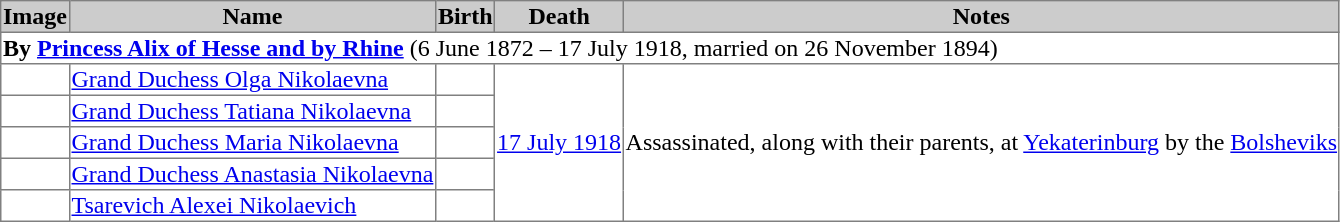<table border=1 style="border-collapse: collapse;">
<tr style="background:#ccc;">
<th>Image</th>
<th>Name</th>
<th>Birth</th>
<th>Death</th>
<th>Notes</th>
</tr>
<tr>
<td colspan=5><strong>By <a href='#'>Princess Alix of Hesse and by Rhine</a></strong> (6 June 1872 – 17 July 1918, married on 26 November 1894)</td>
</tr>
<tr>
<td style="text-align:center;"></td>
<td><a href='#'>Grand Duchess Olga Nikolaevna</a></td>
<td></td>
<td rowspan="5"><a href='#'>17 July 1918</a></td>
<td rowspan="5">Assassinated, along with their parents, at <a href='#'>Yekaterinburg</a> by the <a href='#'>Bolsheviks</a></td>
</tr>
<tr>
<td style="text-align:center;"></td>
<td><a href='#'>Grand Duchess Tatiana Nikolaevna</a></td>
<td></td>
</tr>
<tr>
<td style="text-align:center;"></td>
<td><a href='#'>Grand Duchess Maria Nikolaevna</a></td>
<td></td>
</tr>
<tr>
<td style="text-align:center;"></td>
<td><a href='#'>Grand Duchess Anastasia Nikolaevna</a></td>
<td></td>
</tr>
<tr>
<td style="text-align:center;"></td>
<td><a href='#'>Tsarevich Alexei Nikolaevich</a></td>
<td></td>
</tr>
</table>
